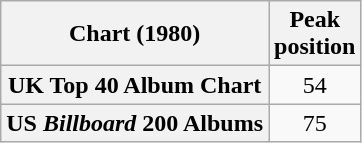<table class="wikitable plainrowheaders">
<tr>
<th>Chart (1980)</th>
<th>Peak<br>position</th>
</tr>
<tr>
<th scope="row">UK Top 40 Album Chart</th>
<td align="center">54</td>
</tr>
<tr>
<th scope="row">US <em>Billboard</em> 200 Albums</th>
<td align="center">75</td>
</tr>
</table>
